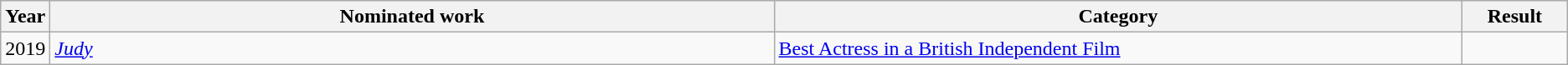<table class="wikitable sortable">
<tr>
<th scope="col" style="width:1em;">Year</th>
<th scope="col" style="width:39em;">Nominated work</th>
<th scope="col" style="width:37em;">Category</th>
<th scope="col" style="width:5em;">Result</th>
</tr>
<tr>
<td>2019</td>
<td><em><a href='#'>Judy</a></em></td>
<td><a href='#'>Best Actress in a British Independent Film</a></td>
<td></td>
</tr>
</table>
